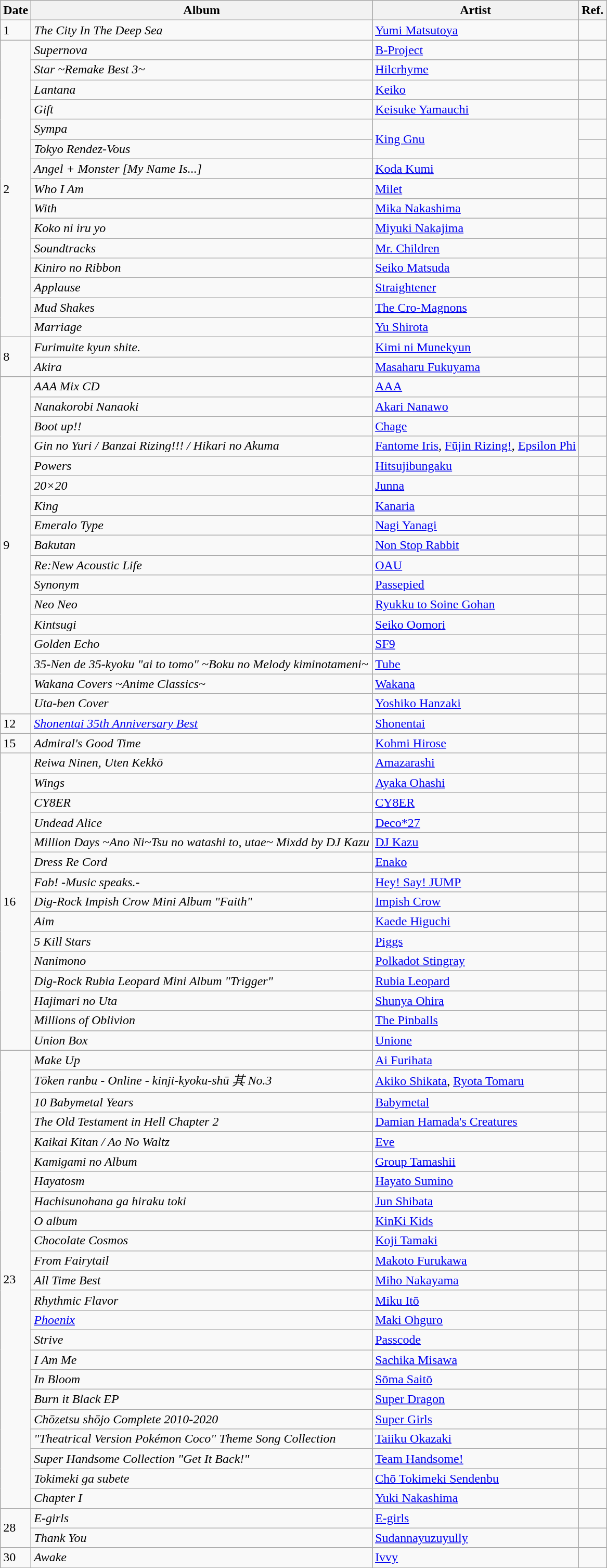<table class="wikitable">
<tr>
<th>Date</th>
<th>Album</th>
<th>Artist</th>
<th>Ref.</th>
</tr>
<tr>
<td>1</td>
<td><em>The City In The Deep Sea</em></td>
<td><a href='#'>Yumi Matsutoya</a></td>
<td></td>
</tr>
<tr>
<td rowspan="15">2</td>
<td><em>Supernova</em></td>
<td><a href='#'>B-Project</a></td>
<td></td>
</tr>
<tr>
<td><em>Star ~Remake Best 3~</em></td>
<td><a href='#'>Hilcrhyme</a></td>
<td></td>
</tr>
<tr>
<td><em>Lantana</em></td>
<td><a href='#'>Keiko</a></td>
<td></td>
</tr>
<tr>
<td><em>Gift</em></td>
<td><a href='#'>Keisuke Yamauchi</a></td>
<td></td>
</tr>
<tr>
<td><em>Sympa</em></td>
<td rowspan="2"><a href='#'>King Gnu</a></td>
<td></td>
</tr>
<tr>
<td><em>Tokyo Rendez-Vous</em></td>
<td></td>
</tr>
<tr>
<td><em>Angel + Monster [My Name Is...]</em></td>
<td><a href='#'>Koda Kumi</a></td>
<td></td>
</tr>
<tr>
<td><em>Who I Am</em></td>
<td><a href='#'>Milet</a></td>
<td></td>
</tr>
<tr>
<td><em>With</em></td>
<td><a href='#'>Mika Nakashima</a></td>
<td></td>
</tr>
<tr>
<td><em>Koko ni iru yo</em></td>
<td><a href='#'>Miyuki Nakajima</a></td>
<td></td>
</tr>
<tr>
<td><em>Soundtracks</em></td>
<td><a href='#'>Mr. Children</a></td>
<td></td>
</tr>
<tr>
<td><em>Kiniro no Ribbon</em></td>
<td><a href='#'>Seiko Matsuda</a></td>
<td></td>
</tr>
<tr>
<td><em>Applause</em></td>
<td><a href='#'>Straightener</a></td>
<td></td>
</tr>
<tr>
<td><em>Mud Shakes</em></td>
<td><a href='#'>The Cro-Magnons</a></td>
<td></td>
</tr>
<tr>
<td><em>Marriage</em></td>
<td><a href='#'>Yu Shirota</a></td>
<td></td>
</tr>
<tr>
<td rowspan="2">8</td>
<td><em>Furimuite kyun shite.</em></td>
<td><a href='#'>Kimi ni Munekyun</a></td>
<td></td>
</tr>
<tr>
<td><em>Akira</em></td>
<td><a href='#'>Masaharu Fukuyama</a></td>
<td></td>
</tr>
<tr>
<td rowspan="17">9</td>
<td><em>AAA Mix CD</em></td>
<td><a href='#'>AAA</a></td>
<td></td>
</tr>
<tr>
<td><em>Nanakorobi Nanaoki</em></td>
<td><a href='#'>Akari Nanawo</a></td>
<td></td>
</tr>
<tr>
<td><em>Boot up!!</em></td>
<td><a href='#'>Chage</a></td>
<td></td>
</tr>
<tr>
<td><em>Gin no Yuri / Banzai Rizing!!! / Hikari no Akuma</em></td>
<td><a href='#'>Fantome Iris</a>, <a href='#'>Fūjin Rizing!</a>, <a href='#'>Epsilon Phi</a></td>
<td></td>
</tr>
<tr>
<td><em>Powers</em></td>
<td><a href='#'>Hitsujibungaku</a></td>
<td></td>
</tr>
<tr>
<td><em>20×20</em></td>
<td><a href='#'>Junna</a></td>
<td></td>
</tr>
<tr>
<td><em>King</em></td>
<td><a href='#'>Kanaria</a></td>
<td></td>
</tr>
<tr>
<td><em>Emeralo Type</em></td>
<td><a href='#'>Nagi Yanagi</a></td>
<td></td>
</tr>
<tr>
<td><em>Bakutan</em></td>
<td><a href='#'>Non Stop Rabbit</a></td>
<td></td>
</tr>
<tr>
<td><em>Re:New Acoustic Life</em></td>
<td><a href='#'>OAU</a></td>
<td></td>
</tr>
<tr>
<td><em>Synonym</em></td>
<td><a href='#'>Passepied</a></td>
<td></td>
</tr>
<tr>
<td><em>Neo Neo</em></td>
<td><a href='#'>Ryukku to Soine Gohan</a></td>
<td></td>
</tr>
<tr>
<td><em>Kintsugi</em></td>
<td><a href='#'>Seiko Oomori</a></td>
<td></td>
</tr>
<tr>
<td><em>Golden Echo</em></td>
<td><a href='#'>SF9</a></td>
<td></td>
</tr>
<tr>
<td><em>35-Nen de 35-kyoku "ai to tomo" ~Boku no Melody kiminotameni~</em></td>
<td><a href='#'>Tube</a></td>
<td></td>
</tr>
<tr>
<td><em>Wakana Covers ~Anime Classics~</em></td>
<td><a href='#'>Wakana</a></td>
<td></td>
</tr>
<tr>
<td><em>Uta-ben Cover</em></td>
<td><a href='#'>Yoshiko Hanzaki</a></td>
<td></td>
</tr>
<tr>
<td>12</td>
<td><em><a href='#'>Shonentai 35th Anniversary Best</a></em></td>
<td><a href='#'>Shonentai</a></td>
<td></td>
</tr>
<tr>
<td>15</td>
<td><em>Admiral's Good Time</em></td>
<td><a href='#'>Kohmi Hirose</a></td>
<td></td>
</tr>
<tr>
<td rowspan="15">16</td>
<td><em>Reiwa Ninen, Uten Kekkō</em></td>
<td><a href='#'>Amazarashi</a></td>
<td></td>
</tr>
<tr>
<td><em>Wings</em></td>
<td><a href='#'>Ayaka Ohashi</a></td>
<td></td>
</tr>
<tr>
<td><em>CY8ER</em></td>
<td><a href='#'>CY8ER</a></td>
<td></td>
</tr>
<tr>
<td><em>Undead Alice</em></td>
<td><a href='#'>Deco*27</a></td>
<td></td>
</tr>
<tr>
<td><em>Million Days ~Ano Ni~Tsu no watashi to, utae~ Mixdd by DJ Kazu</em></td>
<td><a href='#'>DJ Kazu</a></td>
<td></td>
</tr>
<tr>
<td><em>Dress Re Cord</em></td>
<td><a href='#'>Enako</a></td>
<td></td>
</tr>
<tr>
<td><em>Fab! -Music speaks.-</em></td>
<td><a href='#'>Hey! Say! JUMP</a></td>
<td></td>
</tr>
<tr>
<td><em>Dig-Rock Impish Crow Mini Album "Faith"</em></td>
<td><a href='#'>Impish Crow</a></td>
<td></td>
</tr>
<tr>
<td><em>Aim</em></td>
<td><a href='#'>Kaede Higuchi</a></td>
<td></td>
</tr>
<tr>
<td><em>5 Kill Stars</em></td>
<td><a href='#'>Piggs</a></td>
<td></td>
</tr>
<tr>
<td><em>Nanimono</em></td>
<td><a href='#'>Polkadot Stingray</a></td>
<td></td>
</tr>
<tr>
<td><em>Dig-Rock Rubia Leopard Mini Album "Trigger"</em></td>
<td><a href='#'>Rubia Leopard</a></td>
<td></td>
</tr>
<tr>
<td><em>Hajimari no Uta</em></td>
<td><a href='#'>Shunya Ohira</a></td>
<td></td>
</tr>
<tr>
<td><em>Millions of Oblivion</em></td>
<td><a href='#'>The Pinballs</a></td>
<td></td>
</tr>
<tr>
<td><em>Union Box</em></td>
<td><a href='#'>Unione</a></td>
<td></td>
</tr>
<tr>
<td rowspan="23">23</td>
<td><em>Make Up</em></td>
<td><a href='#'>Ai Furihata</a></td>
<td></td>
</tr>
<tr>
<td><em>Tōken ranbu - Online - kinji-kyoku-shū 其 No.3</em></td>
<td><a href='#'>Akiko Shikata</a>, <a href='#'>Ryota Tomaru</a></td>
<td></td>
</tr>
<tr>
<td><em>10 Babymetal Years</em></td>
<td><a href='#'>Babymetal</a></td>
<td></td>
</tr>
<tr>
<td><em>The Old Testament in Hell Chapter 2</em></td>
<td><a href='#'>Damian Hamada's Creatures</a></td>
<td></td>
</tr>
<tr>
<td><em>Kaikai Kitan / Ao No Waltz</em></td>
<td><a href='#'>Eve</a></td>
<td></td>
</tr>
<tr>
<td><em>Kamigami no Album</em></td>
<td><a href='#'>Group Tamashii</a></td>
<td></td>
</tr>
<tr>
<td><em>Hayatosm</em></td>
<td><a href='#'>Hayato Sumino</a></td>
<td></td>
</tr>
<tr>
<td><em>Hachisunohana ga hiraku toki</em></td>
<td><a href='#'>Jun Shibata</a></td>
<td></td>
</tr>
<tr>
<td><em>O album</em></td>
<td><a href='#'>KinKi Kids</a></td>
<td></td>
</tr>
<tr>
<td><em>Chocolate Cosmos</em></td>
<td><a href='#'>Koji Tamaki</a></td>
<td></td>
</tr>
<tr>
<td><em>From Fairytail</em></td>
<td><a href='#'>Makoto Furukawa</a></td>
<td></td>
</tr>
<tr>
<td><em>All Time Best</em></td>
<td><a href='#'>Miho Nakayama</a></td>
<td></td>
</tr>
<tr>
<td><em>Rhythmic Flavor</em></td>
<td><a href='#'>Miku Itō</a></td>
<td></td>
</tr>
<tr>
<td><em><a href='#'>Phoenix</a></em></td>
<td><a href='#'>Maki Ohguro</a></td>
<td></td>
</tr>
<tr>
<td><em>Strive</em></td>
<td><a href='#'>Passcode</a></td>
<td></td>
</tr>
<tr>
<td><em>I Am Me</em></td>
<td><a href='#'>Sachika Misawa</a></td>
<td></td>
</tr>
<tr>
<td><em>In Bloom</em></td>
<td><a href='#'>Sōma Saitō</a></td>
<td></td>
</tr>
<tr>
<td><em>Burn it Black EP</em></td>
<td><a href='#'>Super Dragon</a></td>
<td></td>
</tr>
<tr>
<td><em>Chōzetsu shōjo Complete 2010-2020</em></td>
<td><a href='#'>Super Girls</a></td>
<td></td>
</tr>
<tr>
<td><em>"Theatrical Version Pokémon Coco" Theme Song Collection</em></td>
<td><a href='#'>Taiiku Okazaki</a></td>
<td></td>
</tr>
<tr>
<td><em>Super Handsome Collection "Get It Back!"</em></td>
<td><a href='#'>Team Handsome!</a></td>
<td></td>
</tr>
<tr>
<td><em>Tokimeki ga subete</em></td>
<td><a href='#'>Chō Tokimeki Sendenbu</a></td>
<td></td>
</tr>
<tr>
<td><em>Chapter I</em></td>
<td><a href='#'>Yuki Nakashima</a></td>
<td></td>
</tr>
<tr>
<td rowspan="2">28</td>
<td><em>E-girls</em></td>
<td><a href='#'>E-girls</a></td>
<td></td>
</tr>
<tr>
<td><em>Thank You</em></td>
<td><a href='#'>Sudannayuzuyully</a></td>
<td></td>
</tr>
<tr>
<td>30</td>
<td><em>Awake</em></td>
<td><a href='#'>Ivvy</a></td>
<td></td>
</tr>
</table>
